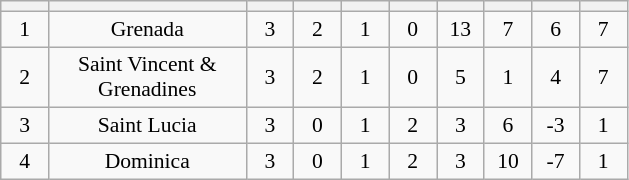<table class="wikitable" style="text-align: center; font-size: 90%;">
<tr>
<th width=25></th>
<th width=125></th>
<th width=25></th>
<th width=25></th>
<th width=25></th>
<th width=25></th>
<th width=25></th>
<th width=25></th>
<th width=25></th>
<th width=25></th>
</tr>
<tr>
<td>1</td>
<td>Grenada</td>
<td>3</td>
<td>2</td>
<td>1</td>
<td>0</td>
<td>13</td>
<td>7</td>
<td>6</td>
<td>7</td>
</tr>
<tr>
<td>2</td>
<td>Saint Vincent & Grenadines</td>
<td>3</td>
<td>2</td>
<td>1</td>
<td>0</td>
<td>5</td>
<td>1</td>
<td>4</td>
<td>7</td>
</tr>
<tr>
<td>3</td>
<td>Saint Lucia</td>
<td>3</td>
<td>0</td>
<td>1</td>
<td>2</td>
<td>3</td>
<td>6</td>
<td>-3</td>
<td>1</td>
</tr>
<tr>
<td>4</td>
<td>Dominica</td>
<td>3</td>
<td>0</td>
<td>1</td>
<td>2</td>
<td>3</td>
<td>10</td>
<td>-7</td>
<td>1</td>
</tr>
</table>
